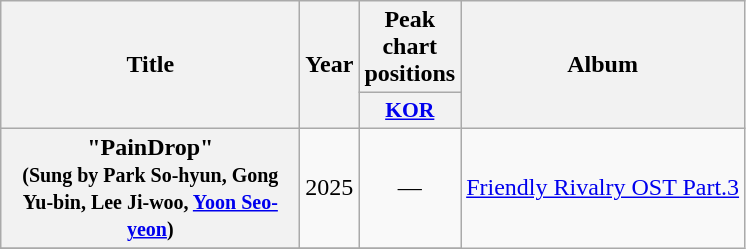<table class="wikitable plainrowheaders" style="text-align:center">
<tr>
<th rowspan="2" style="width:12em;">Title</th>
<th rowspan="2">Year</th>
<th colspan="1">Peak chart positions</th>
<th rowspan="2">Album</th>
</tr>
<tr>
<th scope="col" style="width:3em;font-size:90%;"><a href='#'>KOR</a></th>
</tr>
<tr>
<th scope="row">"PainDrop"<br><small>(Sung by Park So-hyun, Gong Yu-bin, Lee Ji-woo, <a href='#'>Yoon Seo-yeon</a>)</small></th>
<td rowspan="1">2025</td>
<td>—</td>
<td rowspan="2"><a href='#'>Friendly Rivalry OST Part.3</a></td>
</tr>
<tr>
</tr>
</table>
